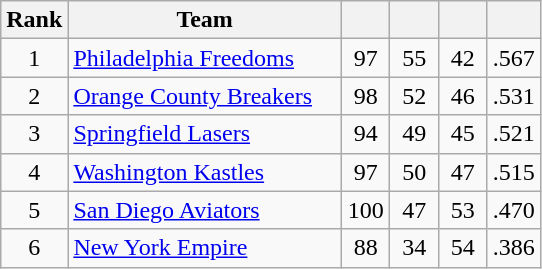<table class="wikitable sortable" style="text-align:left">
<tr>
<th width="25px">Rank</th>
<th width="175px">Team</th>
<th width="25px"></th>
<th width="25px"></th>
<th width="25px"></th>
<th width="25px"></th>
</tr>
<tr>
<td style="text-align:center">1</td>
<td><a href='#'>Philadelphia Freedoms</a></td>
<td style="text-align:center">97</td>
<td style="text-align:center">55</td>
<td style="text-align:center">42</td>
<td style="text-align:center">.567</td>
</tr>
<tr>
<td style="text-align:center">2</td>
<td><a href='#'>Orange County Breakers</a></td>
<td style="text-align:center">98</td>
<td style="text-align:center">52</td>
<td style="text-align:center">46</td>
<td style="text-align:center">.531</td>
</tr>
<tr>
<td style="text-align:center">3</td>
<td><a href='#'>Springfield Lasers</a></td>
<td style="text-align:center">94</td>
<td style="text-align:center">49</td>
<td style="text-align:center">45</td>
<td style="text-align:center">.521</td>
</tr>
<tr>
<td style="text-align:center">4</td>
<td><a href='#'>Washington Kastles</a></td>
<td style="text-align:center">97</td>
<td style="text-align:center">50</td>
<td style="text-align:center">47</td>
<td style="text-align:center">.515</td>
</tr>
<tr>
<td style="text-align:center">5</td>
<td><a href='#'>San Diego Aviators</a></td>
<td style="text-align:center">100</td>
<td style="text-align:center">47</td>
<td style="text-align:center">53</td>
<td style="text-align:center">.470</td>
</tr>
<tr>
<td style="text-align:center">6</td>
<td><a href='#'>New York Empire</a></td>
<td style="text-align:center">88</td>
<td style="text-align:center">34</td>
<td style="text-align:center">54</td>
<td style="text-align:center">.386</td>
</tr>
</table>
